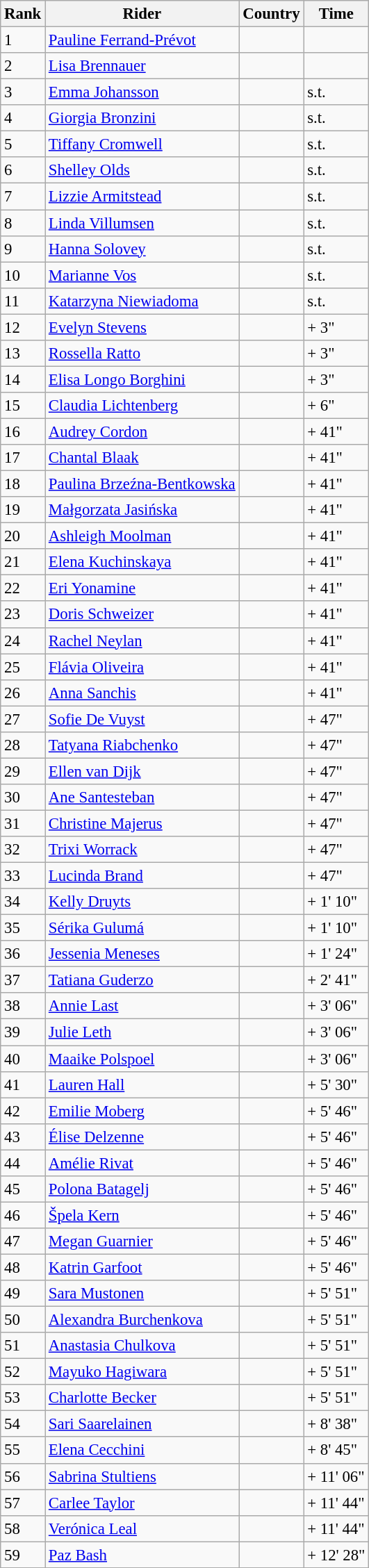<table class="wikitable" style="font-size:95%; text-align:left;">
<tr>
<th>Rank</th>
<th>Rider</th>
<th>Country</th>
<th>Time</th>
</tr>
<tr>
<td>1</td>
<td><a href='#'>Pauline Ferrand-Prévot</a></td>
<td></td>
<td></td>
</tr>
<tr>
<td>2</td>
<td><a href='#'>Lisa Brennauer</a></td>
<td></td>
<td></td>
</tr>
<tr>
<td>3</td>
<td><a href='#'>Emma Johansson</a></td>
<td></td>
<td>s.t.</td>
</tr>
<tr>
<td>4</td>
<td><a href='#'>Giorgia Bronzini</a></td>
<td></td>
<td>s.t.</td>
</tr>
<tr>
<td>5</td>
<td><a href='#'>Tiffany Cromwell</a></td>
<td></td>
<td>s.t.</td>
</tr>
<tr>
<td>6</td>
<td><a href='#'>Shelley Olds</a></td>
<td></td>
<td>s.t.</td>
</tr>
<tr>
<td>7</td>
<td><a href='#'>Lizzie Armitstead</a></td>
<td></td>
<td>s.t.</td>
</tr>
<tr>
<td>8</td>
<td><a href='#'>Linda Villumsen</a></td>
<td></td>
<td>s.t.</td>
</tr>
<tr>
<td>9</td>
<td><a href='#'>Hanna Solovey</a></td>
<td></td>
<td>s.t.</td>
</tr>
<tr>
<td>10</td>
<td><a href='#'>Marianne Vos</a></td>
<td></td>
<td>s.t.</td>
</tr>
<tr>
<td>11</td>
<td><a href='#'>Katarzyna Niewiadoma</a></td>
<td></td>
<td>s.t.</td>
</tr>
<tr>
<td>12</td>
<td><a href='#'>Evelyn Stevens</a></td>
<td></td>
<td>+ 3"</td>
</tr>
<tr>
<td>13</td>
<td><a href='#'>Rossella Ratto</a></td>
<td></td>
<td>+ 3"</td>
</tr>
<tr>
<td>14</td>
<td><a href='#'>Elisa Longo Borghini</a></td>
<td></td>
<td>+ 3"</td>
</tr>
<tr>
<td>15</td>
<td><a href='#'>Claudia Lichtenberg</a></td>
<td></td>
<td>+ 6"</td>
</tr>
<tr>
<td>16</td>
<td><a href='#'>Audrey Cordon</a></td>
<td></td>
<td>+ 41"</td>
</tr>
<tr>
<td>17</td>
<td><a href='#'>Chantal Blaak</a></td>
<td></td>
<td>+ 41"</td>
</tr>
<tr>
<td>18</td>
<td><a href='#'>Paulina Brzeźna-Bentkowska</a></td>
<td></td>
<td>+ 41"</td>
</tr>
<tr>
<td>19</td>
<td><a href='#'>Małgorzata Jasińska</a></td>
<td></td>
<td>+ 41"</td>
</tr>
<tr>
<td>20</td>
<td><a href='#'>Ashleigh Moolman</a></td>
<td></td>
<td>+ 41"</td>
</tr>
<tr>
<td>21</td>
<td><a href='#'>Elena Kuchinskaya</a></td>
<td></td>
<td>+ 41"</td>
</tr>
<tr>
<td>22</td>
<td><a href='#'>Eri Yonamine</a></td>
<td></td>
<td>+ 41"</td>
</tr>
<tr>
<td>23</td>
<td><a href='#'>Doris Schweizer</a></td>
<td></td>
<td>+ 41"</td>
</tr>
<tr>
<td>24</td>
<td><a href='#'>Rachel Neylan</a></td>
<td></td>
<td>+ 41"</td>
</tr>
<tr>
<td>25</td>
<td><a href='#'>Flávia Oliveira</a></td>
<td></td>
<td>+ 41"</td>
</tr>
<tr>
<td>26</td>
<td><a href='#'>Anna Sanchis</a></td>
<td></td>
<td>+ 41"</td>
</tr>
<tr>
<td>27</td>
<td><a href='#'>Sofie De Vuyst</a></td>
<td></td>
<td>+ 47"</td>
</tr>
<tr>
<td>28</td>
<td><a href='#'>Tatyana Riabchenko</a></td>
<td></td>
<td>+ 47"</td>
</tr>
<tr>
<td>29</td>
<td><a href='#'>Ellen van Dijk</a></td>
<td></td>
<td>+ 47"</td>
</tr>
<tr>
<td>30</td>
<td><a href='#'>Ane Santesteban</a></td>
<td></td>
<td>+ 47"</td>
</tr>
<tr>
<td>31</td>
<td><a href='#'>Christine Majerus</a></td>
<td></td>
<td>+ 47"</td>
</tr>
<tr>
<td>32</td>
<td><a href='#'>Trixi Worrack</a></td>
<td></td>
<td>+ 47"</td>
</tr>
<tr>
<td>33</td>
<td><a href='#'>Lucinda Brand</a></td>
<td></td>
<td>+ 47"</td>
</tr>
<tr>
<td>34</td>
<td><a href='#'>Kelly Druyts</a></td>
<td></td>
<td>+ 1' 10"</td>
</tr>
<tr>
<td>35</td>
<td><a href='#'>Sérika Gulumá</a></td>
<td></td>
<td>+ 1' 10"</td>
</tr>
<tr>
<td>36</td>
<td><a href='#'>Jessenia Meneses</a></td>
<td></td>
<td>+ 1' 24"</td>
</tr>
<tr>
<td>37</td>
<td><a href='#'>Tatiana Guderzo</a></td>
<td></td>
<td>+ 2' 41"</td>
</tr>
<tr>
<td>38</td>
<td><a href='#'>Annie Last</a></td>
<td></td>
<td>+ 3' 06"</td>
</tr>
<tr>
<td>39</td>
<td><a href='#'>Julie Leth</a></td>
<td></td>
<td>+ 3' 06"</td>
</tr>
<tr>
<td>40</td>
<td><a href='#'>Maaike Polspoel</a></td>
<td></td>
<td>+ 3' 06"</td>
</tr>
<tr>
<td>41</td>
<td><a href='#'>Lauren Hall</a></td>
<td></td>
<td>+ 5' 30"</td>
</tr>
<tr>
<td>42</td>
<td><a href='#'>Emilie Moberg</a></td>
<td></td>
<td>+ 5' 46"</td>
</tr>
<tr>
<td>43</td>
<td><a href='#'>Élise Delzenne</a></td>
<td></td>
<td>+ 5' 46"</td>
</tr>
<tr>
<td>44</td>
<td><a href='#'>Amélie Rivat</a></td>
<td></td>
<td>+ 5' 46"</td>
</tr>
<tr>
<td>45</td>
<td><a href='#'>Polona Batagelj</a></td>
<td></td>
<td>+ 5' 46"</td>
</tr>
<tr>
<td>46</td>
<td><a href='#'>Špela Kern</a></td>
<td></td>
<td>+ 5' 46"</td>
</tr>
<tr>
<td>47</td>
<td><a href='#'>Megan Guarnier</a></td>
<td></td>
<td>+ 5' 46"</td>
</tr>
<tr>
<td>48</td>
<td><a href='#'>Katrin Garfoot</a></td>
<td></td>
<td>+ 5' 46"</td>
</tr>
<tr>
<td>49</td>
<td><a href='#'>Sara Mustonen</a></td>
<td></td>
<td>+ 5' 51"</td>
</tr>
<tr>
<td>50</td>
<td><a href='#'>Alexandra Burchenkova</a></td>
<td></td>
<td>+ 5' 51"</td>
</tr>
<tr>
<td>51</td>
<td><a href='#'>Anastasia Chulkova</a></td>
<td></td>
<td>+ 5' 51"</td>
</tr>
<tr>
<td>52</td>
<td><a href='#'>Mayuko Hagiwara</a></td>
<td></td>
<td>+ 5' 51"</td>
</tr>
<tr>
<td>53</td>
<td><a href='#'>Charlotte Becker</a></td>
<td></td>
<td>+ 5' 51"</td>
</tr>
<tr>
<td>54</td>
<td><a href='#'>Sari Saarelainen</a></td>
<td></td>
<td>+ 8' 38"</td>
</tr>
<tr>
<td>55</td>
<td><a href='#'>Elena Cecchini</a></td>
<td></td>
<td>+ 8' 45"</td>
</tr>
<tr>
<td>56</td>
<td><a href='#'>Sabrina Stultiens</a></td>
<td></td>
<td>+ 11' 06"</td>
</tr>
<tr>
<td>57</td>
<td><a href='#'>Carlee Taylor</a></td>
<td></td>
<td>+ 11' 44"</td>
</tr>
<tr>
<td>58</td>
<td><a href='#'>Verónica Leal</a></td>
<td></td>
<td>+ 11' 44"</td>
</tr>
<tr>
<td>59</td>
<td><a href='#'>Paz Bash</a></td>
<td></td>
<td>+ 12' 28"</td>
</tr>
</table>
